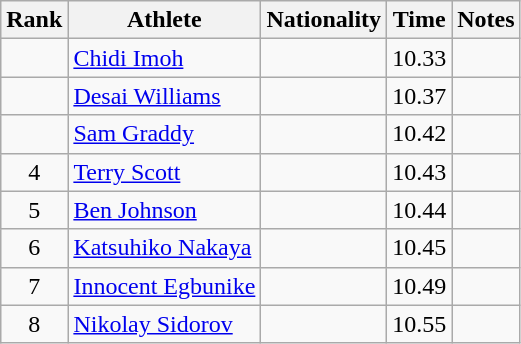<table class="wikitable sortable" style="text-align:center">
<tr>
<th>Rank</th>
<th>Athlete</th>
<th>Nationality</th>
<th>Time</th>
<th>Notes</th>
</tr>
<tr>
<td></td>
<td align=left><a href='#'>Chidi Imoh</a></td>
<td align=left></td>
<td>10.33</td>
<td></td>
</tr>
<tr>
<td></td>
<td align=left><a href='#'>Desai Williams</a></td>
<td align=left></td>
<td>10.37</td>
<td></td>
</tr>
<tr>
<td></td>
<td align=left><a href='#'>Sam Graddy</a></td>
<td align=left></td>
<td>10.42</td>
<td></td>
</tr>
<tr>
<td>4</td>
<td align=left><a href='#'>Terry Scott</a></td>
<td align=left></td>
<td>10.43</td>
<td></td>
</tr>
<tr>
<td>5</td>
<td align=left><a href='#'>Ben Johnson</a></td>
<td align=left></td>
<td>10.44</td>
<td></td>
</tr>
<tr>
<td>6</td>
<td align=left><a href='#'>Katsuhiko Nakaya</a></td>
<td align=left></td>
<td>10.45</td>
<td></td>
</tr>
<tr>
<td>7</td>
<td align=left><a href='#'>Innocent Egbunike</a></td>
<td align=left></td>
<td>10.49</td>
<td></td>
</tr>
<tr>
<td>8</td>
<td align=left><a href='#'>Nikolay Sidorov</a></td>
<td align=left></td>
<td>10.55</td>
<td></td>
</tr>
</table>
